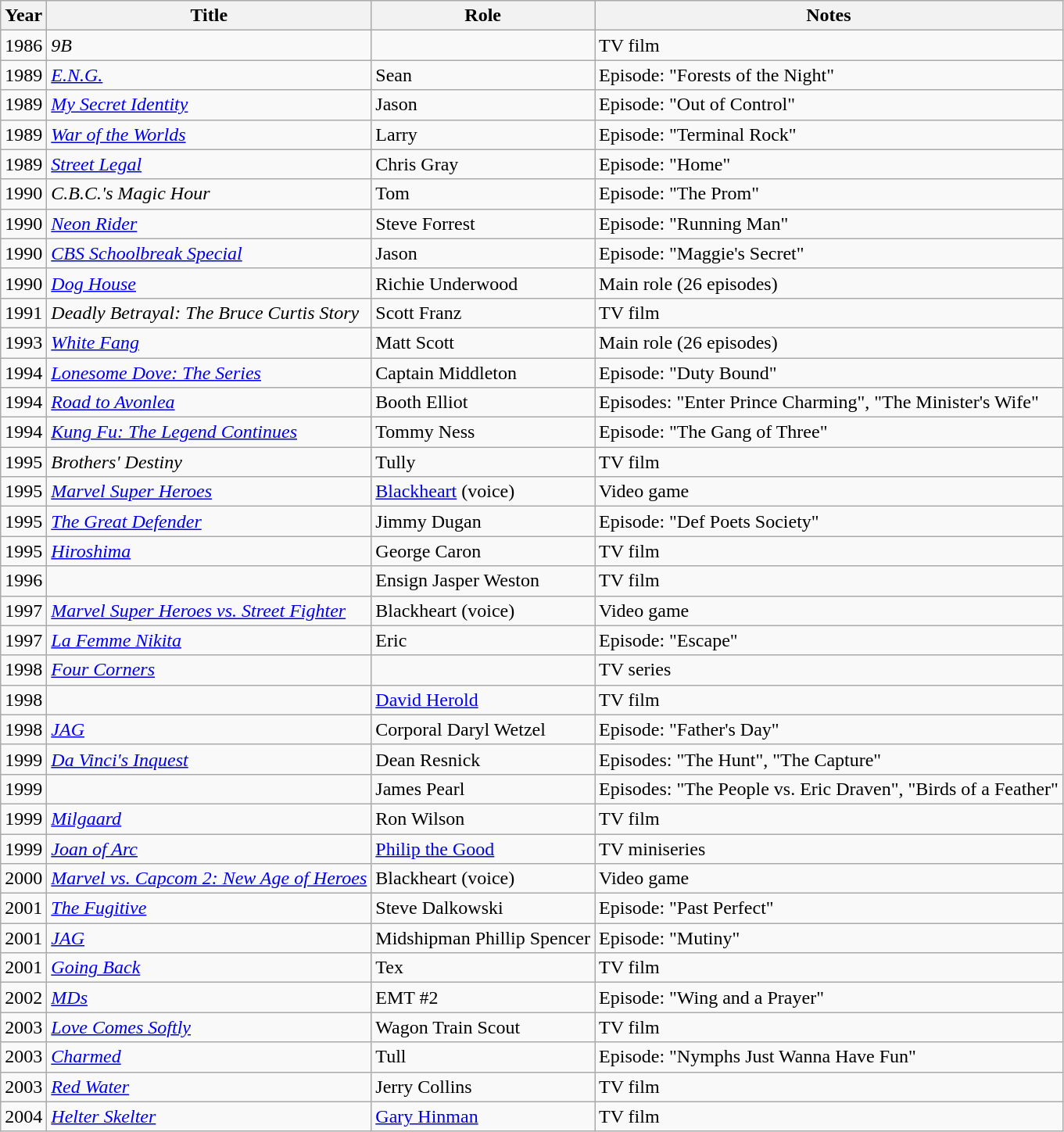<table class="wikitable sortable">
<tr>
<th>Year</th>
<th>Title</th>
<th>Role</th>
<th class="unsortable">Notes</th>
</tr>
<tr>
<td>1986</td>
<td><em>9B</em></td>
<td></td>
<td>TV film</td>
</tr>
<tr>
<td>1989</td>
<td><em><a href='#'>E.N.G.</a></em></td>
<td>Sean</td>
<td>Episode: "Forests of the Night"</td>
</tr>
<tr>
<td>1989</td>
<td><em><a href='#'>My Secret Identity</a></em></td>
<td>Jason</td>
<td>Episode: "Out of Control"</td>
</tr>
<tr>
<td>1989</td>
<td><em><a href='#'>War of the Worlds</a></em></td>
<td>Larry</td>
<td>Episode: "Terminal Rock"</td>
</tr>
<tr>
<td>1989</td>
<td><em><a href='#'>Street Legal</a></em></td>
<td>Chris Gray</td>
<td>Episode: "Home"</td>
</tr>
<tr>
<td>1990</td>
<td><em>C.B.C.'s Magic Hour</em></td>
<td>Tom</td>
<td>Episode: "The Prom"</td>
</tr>
<tr>
<td>1990</td>
<td><em><a href='#'>Neon Rider</a></em></td>
<td>Steve Forrest</td>
<td>Episode: "Running Man"</td>
</tr>
<tr>
<td>1990</td>
<td><em><a href='#'>CBS Schoolbreak Special</a></em></td>
<td>Jason</td>
<td>Episode: "Maggie's Secret"</td>
</tr>
<tr>
<td>1990</td>
<td><em><a href='#'>Dog House</a></em></td>
<td>Richie Underwood</td>
<td>Main role (26 episodes)</td>
</tr>
<tr>
<td>1991</td>
<td><em>Deadly Betrayal: The Bruce Curtis Story</em></td>
<td>Scott Franz</td>
<td>TV film</td>
</tr>
<tr>
<td>1993</td>
<td><em><a href='#'>White Fang</a></em></td>
<td>Matt Scott</td>
<td>Main role (26 episodes)</td>
</tr>
<tr>
<td>1994</td>
<td><em><a href='#'>Lonesome Dove: The Series</a></em></td>
<td>Captain Middleton</td>
<td>Episode: "Duty Bound"</td>
</tr>
<tr>
<td>1994</td>
<td><em><a href='#'>Road to Avonlea</a></em></td>
<td>Booth Elliot</td>
<td>Episodes: "Enter Prince Charming", "The Minister's Wife"</td>
</tr>
<tr>
<td>1994</td>
<td><em><a href='#'>Kung Fu: The Legend Continues</a></em></td>
<td>Tommy Ness</td>
<td>Episode: "The Gang of Three"</td>
</tr>
<tr>
<td>1995</td>
<td><em>Brothers' Destiny</em></td>
<td>Tully</td>
<td>TV film</td>
</tr>
<tr>
<td>1995</td>
<td><em><a href='#'>Marvel Super Heroes</a></em></td>
<td><a href='#'>Blackheart</a> (voice)</td>
<td>Video game</td>
</tr>
<tr>
<td>1995</td>
<td data-sort-value="Great Defender, The"><em><a href='#'>The Great Defender</a></em></td>
<td>Jimmy Dugan</td>
<td>Episode: "Def Poets Society"</td>
</tr>
<tr>
<td>1995</td>
<td><em><a href='#'>Hiroshima</a></em></td>
<td>George Caron</td>
<td>TV film</td>
</tr>
<tr>
<td>1996</td>
<td><em></em></td>
<td>Ensign Jasper Weston</td>
<td>TV film</td>
</tr>
<tr>
<td>1997</td>
<td><em><a href='#'>Marvel Super Heroes vs. Street Fighter</a></em></td>
<td>Blackheart (voice)</td>
<td>Video game</td>
</tr>
<tr>
<td>1997</td>
<td><em><a href='#'>La Femme Nikita</a></em></td>
<td>Eric</td>
<td>Episode: "Escape"</td>
</tr>
<tr>
<td>1998</td>
<td><em><a href='#'>Four Corners</a></em></td>
<td></td>
<td>TV series</td>
</tr>
<tr>
<td>1998</td>
<td><em></em></td>
<td><a href='#'>David Herold</a></td>
<td>TV film</td>
</tr>
<tr>
<td>1998</td>
<td><em><a href='#'>JAG</a></em></td>
<td>Corporal Daryl Wetzel</td>
<td>Episode: "Father's Day"</td>
</tr>
<tr>
<td>1999</td>
<td><em><a href='#'>Da Vinci's Inquest</a></em></td>
<td>Dean Resnick</td>
<td>Episodes: "The Hunt", "The Capture"</td>
</tr>
<tr>
<td>1999</td>
<td><em></em></td>
<td>James Pearl</td>
<td>Episodes: "The People vs. Eric Draven", "Birds of a Feather"</td>
</tr>
<tr>
<td>1999</td>
<td><em><a href='#'>Milgaard</a></em></td>
<td>Ron Wilson</td>
<td>TV film</td>
</tr>
<tr>
<td>1999</td>
<td><em><a href='#'>Joan of Arc</a></em></td>
<td><a href='#'>Philip the Good</a></td>
<td>TV miniseries</td>
</tr>
<tr>
<td>2000</td>
<td><em><a href='#'>Marvel vs. Capcom 2: New Age of Heroes</a></em></td>
<td>Blackheart (voice)</td>
<td>Video game</td>
</tr>
<tr>
<td>2001</td>
<td data-sort-value="Fugitive, The"><em><a href='#'>The Fugitive</a></em></td>
<td>Steve Dalkowski</td>
<td>Episode: "Past Perfect"</td>
</tr>
<tr>
<td>2001</td>
<td><em><a href='#'>JAG</a></em></td>
<td>Midshipman Phillip Spencer</td>
<td>Episode: "Mutiny"</td>
</tr>
<tr>
<td>2001</td>
<td><em><a href='#'>Going Back</a></em></td>
<td>Tex</td>
<td>TV film</td>
</tr>
<tr>
<td>2002</td>
<td><em><a href='#'>MDs</a></em></td>
<td>EMT #2</td>
<td>Episode: "Wing and a Prayer"</td>
</tr>
<tr>
<td>2003</td>
<td><em><a href='#'>Love Comes Softly</a></em></td>
<td>Wagon Train Scout</td>
<td>TV film</td>
</tr>
<tr>
<td>2003</td>
<td><em><a href='#'>Charmed</a></em></td>
<td>Tull</td>
<td>Episode: "Nymphs Just Wanna Have Fun"</td>
</tr>
<tr>
<td>2003</td>
<td><em><a href='#'>Red Water</a></em></td>
<td>Jerry Collins</td>
<td>TV film</td>
</tr>
<tr>
<td>2004</td>
<td><em><a href='#'>Helter Skelter</a></em></td>
<td><a href='#'>Gary Hinman</a></td>
<td>TV film</td>
</tr>
</table>
